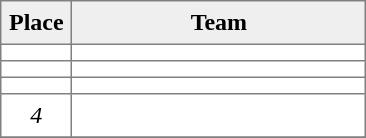<table style=border-collapse:collapse border=1 cellspacing=0 cellpadding=5>
<tr align=center bgcolor=#efefef>
<th width=35>Place</th>
<th width=185>Team</th>
</tr>
<tr align=center>
<td></td>
<td style="text-align:left;"></td>
</tr>
<tr align=center>
<td></td>
<td style="text-align:left;"></td>
</tr>
<tr align=center>
<td></td>
<td style="text-align:left;"></td>
</tr>
<tr align=center>
<td><em>4</em></td>
<td style="text-align:left;"></td>
</tr>
<tr align=center>
</tr>
</table>
